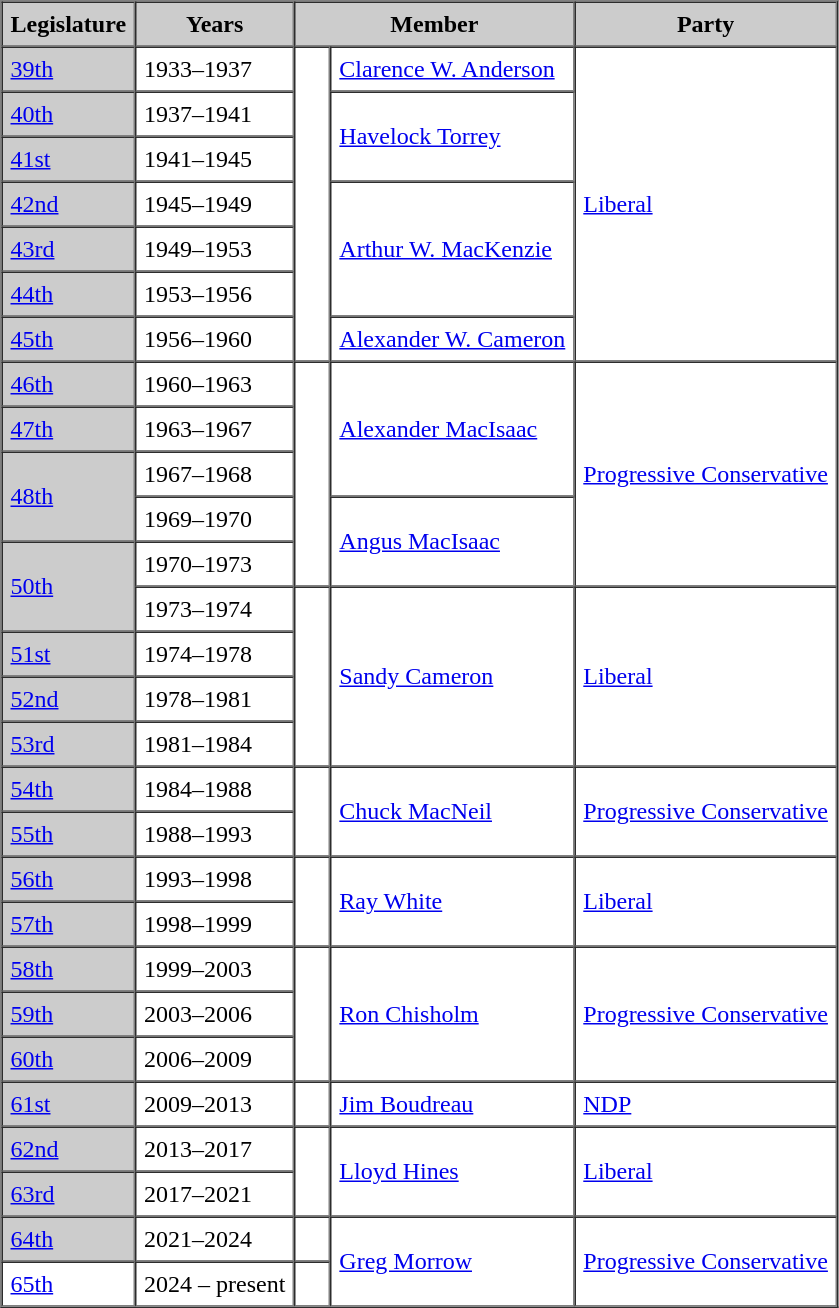<table border=1 cellpadding=5 cellspacing=0>
<tr bgcolor="CCCCCC">
<th>Legislature</th>
<th>Years</th>
<th colspan="2">Member</th>
<th>Party</th>
</tr>
<tr>
<td bgcolor="CCCCCC"><a href='#'>39th</a></td>
<td>1933–1937</td>
<td rowspan="7" >   </td>
<td><a href='#'>Clarence W. Anderson</a></td>
<td rowspan="7"><a href='#'>Liberal</a></td>
</tr>
<tr>
<td bgcolor="CCCCCC"><a href='#'>40th</a></td>
<td>1937–1941</td>
<td rowspan="2"><a href='#'>Havelock Torrey</a></td>
</tr>
<tr>
<td bgcolor="CCCCCC"><a href='#'>41st</a></td>
<td>1941–1945</td>
</tr>
<tr>
<td bgcolor="CCCCCC"><a href='#'>42nd</a></td>
<td>1945–1949</td>
<td rowspan="3"><a href='#'>Arthur W. MacKenzie</a></td>
</tr>
<tr>
<td bgcolor="CCCCCC"><a href='#'>43rd</a></td>
<td>1949–1953</td>
</tr>
<tr>
<td bgcolor="CCCCCC"><a href='#'>44th</a></td>
<td>1953–1956</td>
</tr>
<tr>
<td bgcolor="CCCCCC"><a href='#'>45th</a></td>
<td>1956–1960</td>
<td><a href='#'>Alexander W. Cameron</a></td>
</tr>
<tr>
<td bgcolor="CCCCCC"><a href='#'>46th</a></td>
<td>1960–1963</td>
<td rowspan="5" >   </td>
<td rowspan="3"><a href='#'>Alexander MacIsaac</a></td>
<td rowspan="5"><a href='#'>Progressive Conservative</a></td>
</tr>
<tr>
<td bgcolor="CCCCCC"><a href='#'>47th</a></td>
<td>1963–1967</td>
</tr>
<tr>
<td rowspan="2" bgcolor="CCCCCC"><a href='#'>48th</a></td>
<td>1967–1968</td>
</tr>
<tr>
<td>1969–1970</td>
<td rowspan="2"><a href='#'>Angus MacIsaac</a></td>
</tr>
<tr>
<td rowspan="2" bgcolor="CCCCCC"><a href='#'>50th</a></td>
<td>1970–1973</td>
</tr>
<tr>
<td>1973–1974</td>
<td rowspan="4" >   </td>
<td rowspan="4"><a href='#'>Sandy Cameron</a></td>
<td rowspan="4"><a href='#'>Liberal</a></td>
</tr>
<tr>
<td bgcolor="CCCCCC"><a href='#'>51st</a></td>
<td>1974–1978</td>
</tr>
<tr>
<td bgcolor="CCCCCC"><a href='#'>52nd</a></td>
<td>1978–1981</td>
</tr>
<tr>
<td bgcolor="CCCCCC"><a href='#'>53rd</a></td>
<td>1981–1984</td>
</tr>
<tr>
<td bgcolor="CCCCCC"><a href='#'>54th</a></td>
<td>1984–1988</td>
<td rowspan="2" >   </td>
<td rowspan="2"><a href='#'>Chuck MacNeil</a></td>
<td rowspan="2"><a href='#'>Progressive Conservative</a></td>
</tr>
<tr>
<td bgcolor="CCCCCC"><a href='#'>55th</a></td>
<td>1988–1993</td>
</tr>
<tr>
<td bgcolor="CCCCCC"><a href='#'>56th</a></td>
<td>1993–1998</td>
<td rowspan=2 ></td>
<td rowspan=2><a href='#'>Ray White</a></td>
<td rowspan=2><a href='#'>Liberal</a></td>
</tr>
<tr>
<td bgcolor="CCCCCC"><a href='#'>57th</a></td>
<td>1998–1999</td>
</tr>
<tr>
<td bgcolor="CCCCCC"><a href='#'>58th</a></td>
<td>1999–2003</td>
<td rowspan="3" >   </td>
<td rowspan="3"><a href='#'>Ron Chisholm</a></td>
<td rowspan="3"><a href='#'>Progressive Conservative</a></td>
</tr>
<tr>
<td bgcolor="CCCCCC"><a href='#'>59th</a></td>
<td>2003–2006</td>
</tr>
<tr>
<td bgcolor="CCCCCC"><a href='#'>60th</a></td>
<td>2006–2009</td>
</tr>
<tr>
<td bgcolor="CCCCCC"><a href='#'>61st</a></td>
<td>2009–2013</td>
<td></td>
<td><a href='#'>Jim Boudreau</a></td>
<td><a href='#'>NDP</a></td>
</tr>
<tr>
<td bgcolor="CCCCCC"><a href='#'>62nd</a></td>
<td>2013–2017</td>
<td rowspan=2 ></td>
<td rowspan=2><a href='#'>Lloyd Hines</a></td>
<td rowspan=2><a href='#'>Liberal</a></td>
</tr>
<tr>
<td bgcolor="CCCCCC"><a href='#'>63rd</a></td>
<td>2017–2021</td>
</tr>
<tr>
<td bgcolor="CCCCCC"><a href='#'>64th</a></td>
<td>2021–2024</td>
<td></td>
<td rowspan="2"><a href='#'>Greg Morrow</a></td>
<td rowspan="2"><a href='#'>Progressive Conservative</a></td>
</tr>
<tr>
<td><a href='#'>65th</a></td>
<td>2024 – present</td>
<td></td>
</tr>
<tr>
</tr>
</table>
